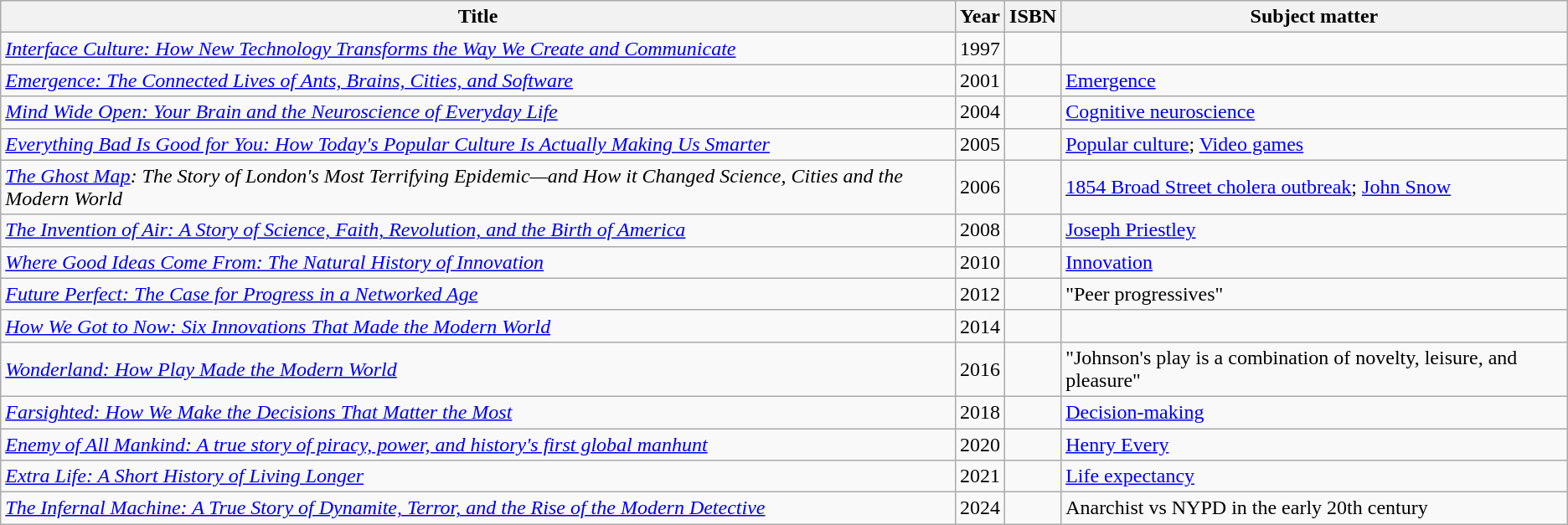<table class="wikitable sortable">
<tr>
<th>Title</th>
<th>Year</th>
<th>ISBN</th>
<th>Subject matter</th>
</tr>
<tr>
<td><em><a href='#'>Interface Culture: How New Technology Transforms the Way We Create and Communicate</a></em></td>
<td>1997</td>
<td></td>
<td></td>
</tr>
<tr>
<td><em><a href='#'>Emergence: The Connected Lives of Ants, Brains, Cities, and Software</a></em></td>
<td>2001</td>
<td></td>
<td><a href='#'>Emergence</a></td>
</tr>
<tr>
<td><em><a href='#'>Mind Wide Open: Your Brain and the Neuroscience of Everyday Life</a></em></td>
<td>2004</td>
<td></td>
<td><a href='#'>Cognitive neuroscience</a></td>
</tr>
<tr>
<td><em><a href='#'>Everything Bad Is Good for You: How Today's Popular Culture Is Actually Making Us Smarter</a></em></td>
<td>2005</td>
<td></td>
<td><a href='#'>Popular culture</a>; <a href='#'>Video games</a></td>
</tr>
<tr>
<td><em><a href='#'>The Ghost Map</a>: The Story of London's Most Terrifying Epidemic—and How it Changed Science, Cities and the Modern World</em></td>
<td>2006</td>
<td></td>
<td><a href='#'>1854 Broad Street cholera outbreak</a>; <a href='#'>John Snow</a></td>
</tr>
<tr>
<td><em><a href='#'>The Invention of Air: A Story of Science, Faith, Revolution, and the Birth of America</a></em></td>
<td>2008</td>
<td></td>
<td><a href='#'>Joseph Priestley</a></td>
</tr>
<tr>
<td><em><a href='#'>Where Good Ideas Come From: The Natural History of Innovation</a></em></td>
<td>2010</td>
<td></td>
<td><a href='#'>Innovation</a></td>
</tr>
<tr>
<td><em><a href='#'>Future Perfect: The Case for Progress in a Networked Age</a></em></td>
<td>2012</td>
<td></td>
<td>"Peer progressives"</td>
</tr>
<tr>
<td><em><a href='#'>How We Got to Now: Six Innovations That Made the Modern World</a></em></td>
<td>2014</td>
<td></td>
<td></td>
</tr>
<tr>
<td><em><a href='#'>Wonderland: How Play Made the Modern World</a></em></td>
<td>2016</td>
<td></td>
<td>"Johnson's play is a combination of novelty, leisure, and pleasure"</td>
</tr>
<tr>
<td><em><a href='#'>Farsighted: How We Make the Decisions That Matter the Most</a></em></td>
<td>2018</td>
<td></td>
<td><a href='#'>Decision-making</a></td>
</tr>
<tr>
<td><em><a href='#'>Enemy of All Mankind: A true story of piracy, power, and history's first global manhunt</a></em></td>
<td>2020</td>
<td></td>
<td><a href='#'>Henry Every</a></td>
</tr>
<tr>
<td><em><a href='#'>Extra Life: A Short History of Living Longer</a></em></td>
<td>2021</td>
<td></td>
<td><a href='#'>Life expectancy</a></td>
</tr>
<tr>
<td><em><a href='#'>The Infernal Machine: A True Story of Dynamite, Terror, and the Rise of the Modern Detective</a></em></td>
<td>2024</td>
<td></td>
<td>Anarchist vs NYPD in the early 20th century</td>
</tr>
</table>
